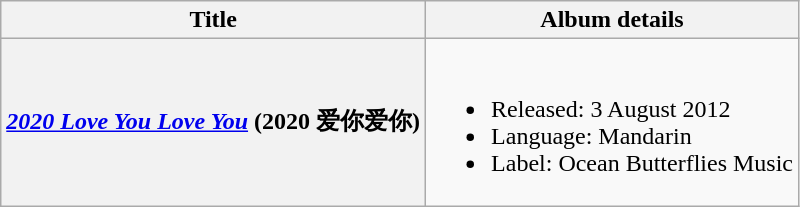<table class="wikitable plainrowheaders">
<tr>
<th rowspan="1">Title</th>
<th rowspan="1">Album details</th>
</tr>
<tr>
<th scope="row"><em><a href='#'>2020 Love You Love You</a></em> (2020 爱你爱你)</th>
<td><br><ul><li>Released: 3 August 2012</li><li>Language: Mandarin</li><li>Label: Ocean Butterflies Music</li></ul></td>
</tr>
</table>
